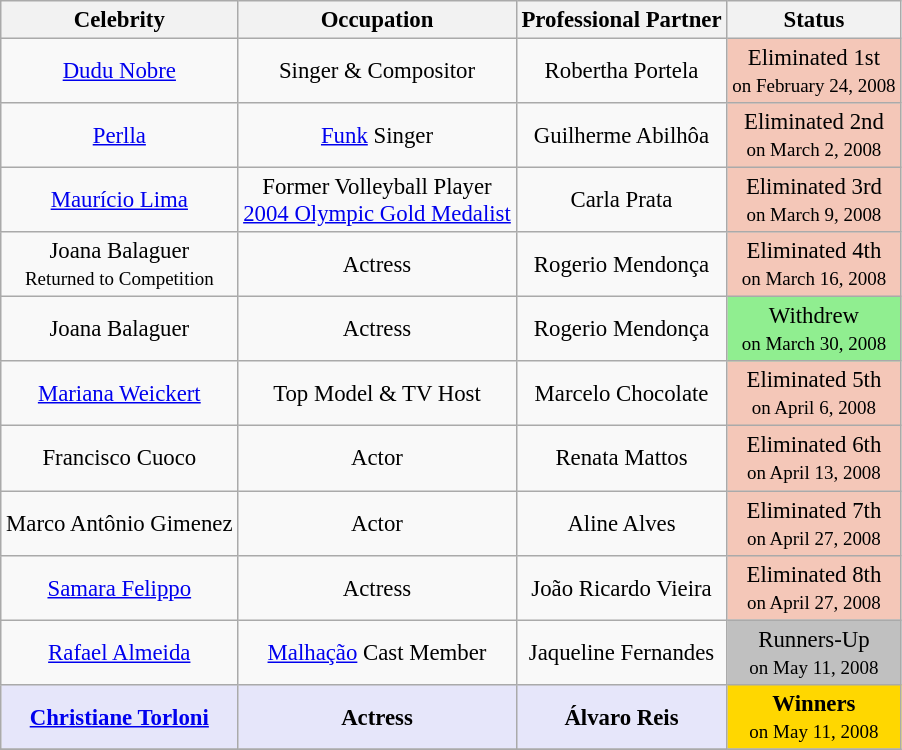<table class="wikitable" align=center border="2" cellpadding="3" cellspacing="0" style="text-align:center; font-size:95%">
<tr>
<th>Celebrity</th>
<th>Occupation</th>
<th>Professional Partner</th>
<th>Status</th>
</tr>
<tr>
<td><a href='#'>Dudu Nobre</a></td>
<td>Singer & Compositor</td>
<td>Robertha Portela</td>
<td bgcolor="F4C7B8">Eliminated 1st<br><small>on February 24, 2008</small></td>
</tr>
<tr>
<td><a href='#'>Perlla</a></td>
<td><a href='#'>Funk</a> Singer</td>
<td>Guilherme Abilhôa</td>
<td bgcolor="F4C7B8">Eliminated 2nd<br><small>on March 2, 2008</small></td>
</tr>
<tr>
<td><a href='#'>Maurício Lima</a></td>
<td>Former Volleyball Player<br><a href='#'>2004 Olympic Gold Medalist</a></td>
<td>Carla Prata</td>
<td bgcolor="F4C7B8">Eliminated 3rd<br><small>on March 9, 2008</small></td>
</tr>
<tr>
<td>Joana Balaguer<br><small>Returned to Competition</small></td>
<td>Actress</td>
<td>Rogerio Mendonça</td>
<td bgcolor="F4C7B8">Eliminated 4th<br><small>on March 16, 2008</small></td>
</tr>
<tr>
<td>Joana Balaguer</td>
<td>Actress</td>
<td>Rogerio Mendonça</td>
<td bgcolor="90EE90">Withdrew <br><small>on March 30, 2008</small></td>
</tr>
<tr>
<td><a href='#'>Mariana Weickert</a></td>
<td>Top Model & TV Host</td>
<td>Marcelo Chocolate</td>
<td bgcolor="F4C7B8">Eliminated 5th<br><small>on April 6, 2008</small></td>
</tr>
<tr>
<td>Francisco Cuoco</td>
<td>Actor</td>
<td>Renata Mattos</td>
<td bgcolor="F4C7B8">Eliminated 6th<br><small>on April 13, 2008</small></td>
</tr>
<tr>
<td>Marco Antônio Gimenez</td>
<td>Actor</td>
<td>Aline Alves</td>
<td bgcolor="F4C7B8">Eliminated 7th<br><small>on April 27, 2008</small></td>
</tr>
<tr>
<td><a href='#'>Samara Felippo</a></td>
<td>Actress</td>
<td>João Ricardo Vieira</td>
<td bgcolor="F4C7B8">Eliminated 8th<br><small>on April 27, 2008</small></td>
</tr>
<tr>
<td><a href='#'>Rafael Almeida</a></td>
<td><a href='#'>Malhação</a> Cast Member</td>
<td>Jaqueline Fernandes</td>
<td bgcolor="C0C0C0">Runners-Up<br><small>on May 11, 2008</small></td>
</tr>
<tr>
<td bgcolor="E6E6FA"><strong><a href='#'>Christiane Torloni</a></strong></td>
<td bgcolor="E6E6FA"><strong>Actress</strong></td>
<td bgcolor="E6E6FA"><strong>Álvaro Reis</strong></td>
<td bgcolor="FFD700"><strong>Winners</strong><br><small>on May 11, 2008</small></td>
</tr>
<tr>
</tr>
</table>
